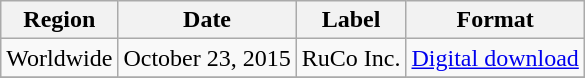<table class=wikitable>
<tr>
<th>Region</th>
<th>Date</th>
<th>Label</th>
<th>Format</th>
</tr>
<tr>
<td>Worldwide</td>
<td>October 23, 2015</td>
<td>RuCo Inc.</td>
<td><a href='#'>Digital download</a></td>
</tr>
<tr>
</tr>
</table>
